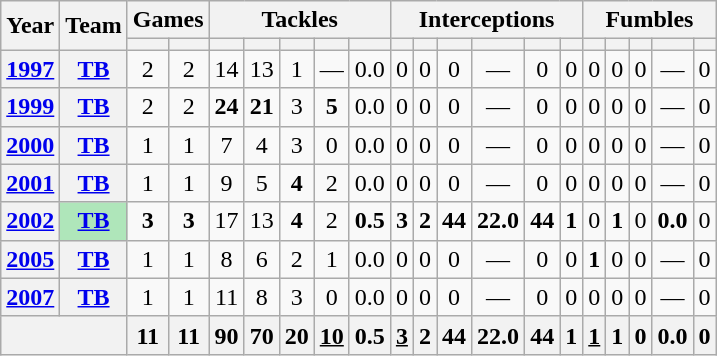<table class="wikitable" style="text-align:center;">
<tr>
<th rowspan="2">Year</th>
<th rowspan="2">Team</th>
<th colspan="2">Games</th>
<th colspan="5">Tackles</th>
<th colspan="6">Interceptions</th>
<th colspan="5">Fumbles</th>
</tr>
<tr>
<th></th>
<th></th>
<th></th>
<th></th>
<th></th>
<th></th>
<th></th>
<th></th>
<th></th>
<th></th>
<th></th>
<th></th>
<th></th>
<th></th>
<th></th>
<th></th>
<th></th>
<th></th>
</tr>
<tr>
<th><a href='#'>1997</a></th>
<th><a href='#'>TB</a></th>
<td>2</td>
<td>2</td>
<td>14</td>
<td>13</td>
<td>1</td>
<td>—</td>
<td>0.0</td>
<td>0</td>
<td>0</td>
<td>0</td>
<td>—</td>
<td>0</td>
<td>0</td>
<td>0</td>
<td>0</td>
<td>0</td>
<td>—</td>
<td>0</td>
</tr>
<tr>
<th><a href='#'>1999</a></th>
<th><a href='#'>TB</a></th>
<td>2</td>
<td>2</td>
<td><strong>24</strong></td>
<td><strong>21</strong></td>
<td>3</td>
<td><strong>5</strong></td>
<td>0.0</td>
<td>0</td>
<td>0</td>
<td>0</td>
<td>—</td>
<td>0</td>
<td>0</td>
<td>0</td>
<td>0</td>
<td>0</td>
<td>—</td>
<td>0</td>
</tr>
<tr>
<th><a href='#'>2000</a></th>
<th><a href='#'>TB</a></th>
<td>1</td>
<td>1</td>
<td>7</td>
<td>4</td>
<td>3</td>
<td>0</td>
<td>0.0</td>
<td>0</td>
<td>0</td>
<td>0</td>
<td>—</td>
<td>0</td>
<td>0</td>
<td>0</td>
<td>0</td>
<td>0</td>
<td>—</td>
<td>0</td>
</tr>
<tr>
<th><a href='#'>2001</a></th>
<th><a href='#'>TB</a></th>
<td>1</td>
<td>1</td>
<td>9</td>
<td>5</td>
<td><strong>4</strong></td>
<td>2</td>
<td>0.0</td>
<td>0</td>
<td>0</td>
<td>0</td>
<td>—</td>
<td>0</td>
<td>0</td>
<td>0</td>
<td>0</td>
<td>0</td>
<td>—</td>
<td>0</td>
</tr>
<tr>
<th><a href='#'>2002</a></th>
<th style="background:#afe6ba;"><a href='#'>TB</a></th>
<td><strong>3</strong></td>
<td><strong>3</strong></td>
<td>17</td>
<td>13</td>
<td><strong>4</strong></td>
<td>2</td>
<td><strong>0.5</strong></td>
<td><strong>3</strong></td>
<td><strong>2</strong></td>
<td><strong>44</strong></td>
<td><strong>22.0</strong></td>
<td><strong>44</strong></td>
<td><strong>1</strong></td>
<td>0</td>
<td><strong>1</strong></td>
<td>0</td>
<td><strong>0.0</strong></td>
<td>0</td>
</tr>
<tr>
<th><a href='#'>2005</a></th>
<th><a href='#'>TB</a></th>
<td>1</td>
<td>1</td>
<td>8</td>
<td>6</td>
<td>2</td>
<td>1</td>
<td>0.0</td>
<td>0</td>
<td>0</td>
<td>0</td>
<td>—</td>
<td>0</td>
<td>0</td>
<td><strong>1</strong></td>
<td>0</td>
<td>0</td>
<td>—</td>
<td>0</td>
</tr>
<tr>
<th><a href='#'>2007</a></th>
<th><a href='#'>TB</a></th>
<td>1</td>
<td>1</td>
<td>11</td>
<td>8</td>
<td>3</td>
<td>0</td>
<td>0.0</td>
<td>0</td>
<td>0</td>
<td>0</td>
<td>—</td>
<td>0</td>
<td>0</td>
<td>0</td>
<td>0</td>
<td>0</td>
<td>—</td>
<td>0</td>
</tr>
<tr>
<th colspan="2"></th>
<th>11</th>
<th>11</th>
<th>90</th>
<th>70</th>
<th>20</th>
<th><u>10</u></th>
<th>0.5</th>
<th><u>3</u></th>
<th>2</th>
<th>44</th>
<th>22.0</th>
<th>44</th>
<th>1</th>
<th><u>1</u></th>
<th>1</th>
<th>0</th>
<th>0.0</th>
<th>0</th>
</tr>
</table>
